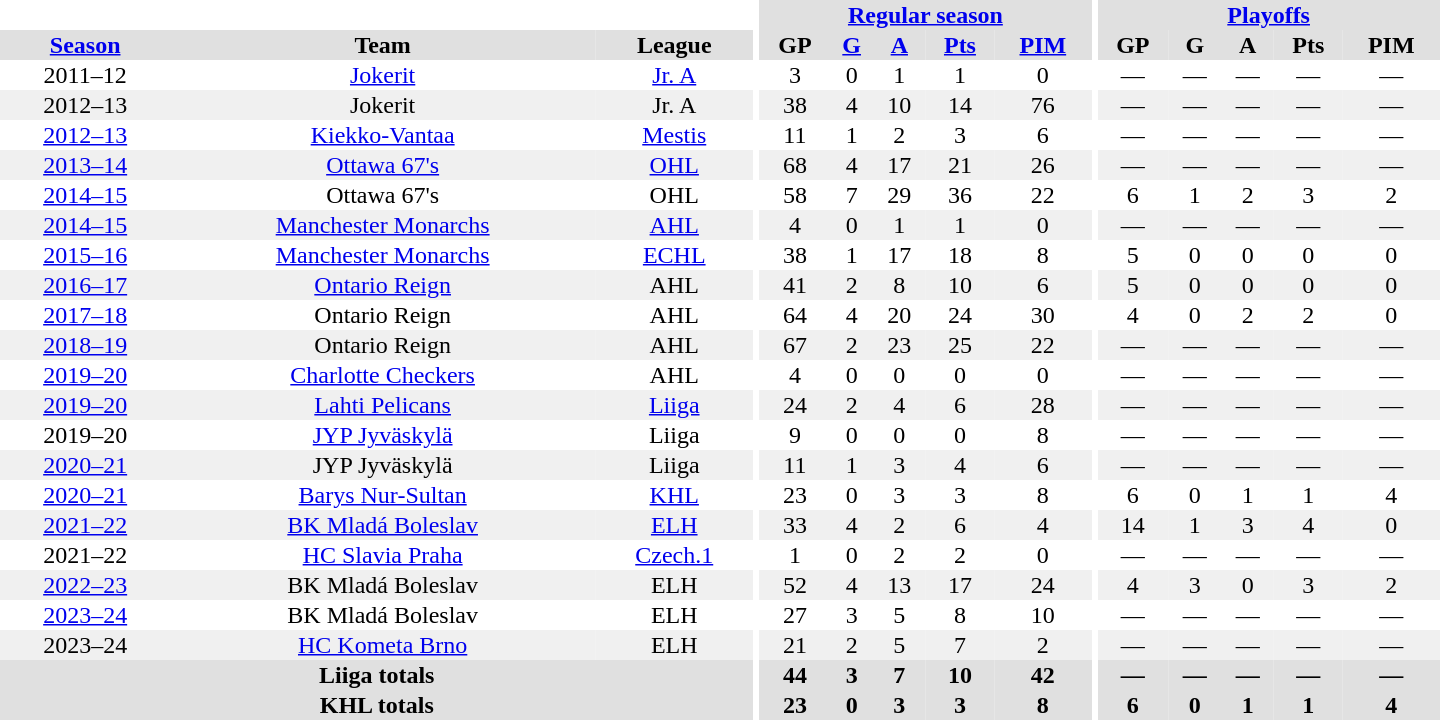<table border="0" cellpadding="1" cellspacing="0" style="text-align:center; width:60em">
<tr bgcolor="#e0e0e0">
<th colspan="3" bgcolor="#ffffff"></th>
<th rowspan="99" bgcolor="#ffffff"></th>
<th colspan="5"><a href='#'>Regular season</a></th>
<th rowspan="99" bgcolor="#ffffff"></th>
<th colspan="5"><a href='#'>Playoffs</a></th>
</tr>
<tr bgcolor="#e0e0e0">
<th><a href='#'>Season</a></th>
<th>Team</th>
<th>League</th>
<th>GP</th>
<th><a href='#'>G</a></th>
<th><a href='#'>A</a></th>
<th><a href='#'>Pts</a></th>
<th><a href='#'>PIM</a></th>
<th>GP</th>
<th>G</th>
<th>A</th>
<th>Pts</th>
<th>PIM</th>
</tr>
<tr>
<td>2011–12</td>
<td><a href='#'>Jokerit</a></td>
<td><a href='#'>Jr. A</a></td>
<td>3</td>
<td>0</td>
<td>1</td>
<td>1</td>
<td>0</td>
<td>—</td>
<td>—</td>
<td>—</td>
<td>—</td>
<td>—</td>
</tr>
<tr bgcolor="#f0f0f0">
<td>2012–13</td>
<td>Jokerit</td>
<td>Jr. A</td>
<td>38</td>
<td>4</td>
<td>10</td>
<td>14</td>
<td>76</td>
<td>—</td>
<td>—</td>
<td>—</td>
<td>—</td>
<td>—</td>
</tr>
<tr>
<td><a href='#'>2012–13</a></td>
<td><a href='#'>Kiekko-Vantaa</a></td>
<td><a href='#'>Mestis</a></td>
<td>11</td>
<td>1</td>
<td>2</td>
<td>3</td>
<td>6</td>
<td>—</td>
<td>—</td>
<td>—</td>
<td>—</td>
<td>—</td>
</tr>
<tr bgcolor="#f0f0f0">
<td><a href='#'>2013–14</a></td>
<td><a href='#'>Ottawa 67's</a></td>
<td><a href='#'>OHL</a></td>
<td>68</td>
<td>4</td>
<td>17</td>
<td>21</td>
<td>26</td>
<td>—</td>
<td>—</td>
<td>—</td>
<td>—</td>
<td>—</td>
</tr>
<tr>
<td><a href='#'>2014–15</a></td>
<td>Ottawa 67's</td>
<td>OHL</td>
<td>58</td>
<td>7</td>
<td>29</td>
<td>36</td>
<td>22</td>
<td>6</td>
<td>1</td>
<td>2</td>
<td>3</td>
<td>2</td>
</tr>
<tr bgcolor="#f0f0f0">
<td><a href='#'>2014–15</a></td>
<td><a href='#'>Manchester Monarchs</a></td>
<td><a href='#'>AHL</a></td>
<td>4</td>
<td>0</td>
<td>1</td>
<td>1</td>
<td>0</td>
<td>—</td>
<td>—</td>
<td>—</td>
<td>—</td>
<td>—</td>
</tr>
<tr>
<td><a href='#'>2015–16</a></td>
<td><a href='#'>Manchester Monarchs</a></td>
<td><a href='#'>ECHL</a></td>
<td>38</td>
<td>1</td>
<td>17</td>
<td>18</td>
<td>8</td>
<td>5</td>
<td>0</td>
<td>0</td>
<td>0</td>
<td>0</td>
</tr>
<tr bgcolor="#f0f0f0">
<td><a href='#'>2016–17</a></td>
<td><a href='#'>Ontario Reign</a></td>
<td>AHL</td>
<td>41</td>
<td>2</td>
<td>8</td>
<td>10</td>
<td>6</td>
<td>5</td>
<td>0</td>
<td>0</td>
<td>0</td>
<td>0</td>
</tr>
<tr>
<td><a href='#'>2017–18</a></td>
<td>Ontario Reign</td>
<td>AHL</td>
<td>64</td>
<td>4</td>
<td>20</td>
<td>24</td>
<td>30</td>
<td>4</td>
<td>0</td>
<td>2</td>
<td>2</td>
<td>0</td>
</tr>
<tr bgcolor="#f0f0f0">
<td><a href='#'>2018–19</a></td>
<td>Ontario Reign</td>
<td>AHL</td>
<td>67</td>
<td>2</td>
<td>23</td>
<td>25</td>
<td>22</td>
<td>—</td>
<td>—</td>
<td>—</td>
<td>—</td>
<td>—</td>
</tr>
<tr>
<td><a href='#'>2019–20</a></td>
<td><a href='#'>Charlotte Checkers</a></td>
<td>AHL</td>
<td>4</td>
<td>0</td>
<td>0</td>
<td>0</td>
<td>0</td>
<td>—</td>
<td>—</td>
<td>—</td>
<td>—</td>
<td>—</td>
</tr>
<tr bgcolor="#f0f0f0">
<td><a href='#'>2019–20</a></td>
<td><a href='#'>Lahti Pelicans</a></td>
<td><a href='#'>Liiga</a></td>
<td>24</td>
<td>2</td>
<td>4</td>
<td>6</td>
<td>28</td>
<td>—</td>
<td>—</td>
<td>—</td>
<td>—</td>
<td>—</td>
</tr>
<tr>
<td>2019–20</td>
<td><a href='#'>JYP Jyväskylä</a></td>
<td>Liiga</td>
<td>9</td>
<td>0</td>
<td>0</td>
<td>0</td>
<td>8</td>
<td>—</td>
<td>—</td>
<td>—</td>
<td>—</td>
<td>—</td>
</tr>
<tr bgcolor="#f0f0f0">
<td><a href='#'>2020–21</a></td>
<td>JYP Jyväskylä</td>
<td>Liiga</td>
<td>11</td>
<td>1</td>
<td>3</td>
<td>4</td>
<td>6</td>
<td>—</td>
<td>—</td>
<td>—</td>
<td>—</td>
<td>—</td>
</tr>
<tr>
<td><a href='#'>2020–21</a></td>
<td><a href='#'>Barys Nur-Sultan</a></td>
<td><a href='#'>KHL</a></td>
<td>23</td>
<td>0</td>
<td>3</td>
<td>3</td>
<td>8</td>
<td>6</td>
<td>0</td>
<td>1</td>
<td>1</td>
<td>4</td>
</tr>
<tr bgcolor="#f0f0f0">
<td><a href='#'>2021–22</a></td>
<td><a href='#'>BK Mladá Boleslav</a></td>
<td><a href='#'>ELH</a></td>
<td>33</td>
<td>4</td>
<td>2</td>
<td>6</td>
<td>4</td>
<td>14</td>
<td>1</td>
<td>3</td>
<td>4</td>
<td>0</td>
</tr>
<tr>
<td 2021–22 1st Czech Republic Hockey League season>2021–22</td>
<td><a href='#'>HC Slavia Praha</a></td>
<td><a href='#'>Czech.1</a></td>
<td>1</td>
<td>0</td>
<td>2</td>
<td>2</td>
<td>0</td>
<td>—</td>
<td>—</td>
<td>—</td>
<td>—</td>
<td>—</td>
</tr>
<tr bgcolor="#f0f0f0">
<td><a href='#'>2022–23</a></td>
<td>BK Mladá Boleslav</td>
<td>ELH</td>
<td>52</td>
<td>4</td>
<td>13</td>
<td>17</td>
<td>24</td>
<td>4</td>
<td>3</td>
<td>0</td>
<td>3</td>
<td>2</td>
</tr>
<tr>
<td><a href='#'>2023–24</a></td>
<td>BK Mladá Boleslav</td>
<td>ELH</td>
<td>27</td>
<td>3</td>
<td>5</td>
<td>8</td>
<td>10</td>
<td>—</td>
<td>—</td>
<td>—</td>
<td>—</td>
<td>—</td>
</tr>
<tr bgcolor="#f0f0f0">
<td>2023–24</td>
<td><a href='#'>HC Kometa Brno</a></td>
<td>ELH</td>
<td>21</td>
<td>2</td>
<td>5</td>
<td>7</td>
<td>2</td>
<td>—</td>
<td>—</td>
<td>—</td>
<td>—</td>
<td>—</td>
</tr>
<tr bgcolor="#e0e0e0">
<th colspan="3">Liiga totals</th>
<th>44</th>
<th>3</th>
<th>7</th>
<th>10</th>
<th>42</th>
<th>—</th>
<th>—</th>
<th>—</th>
<th>—</th>
<th>—</th>
</tr>
<tr bgcolor="#e0e0e0">
<th colspan="3">KHL totals</th>
<th>23</th>
<th>0</th>
<th>3</th>
<th>3</th>
<th>8</th>
<th>6</th>
<th>0</th>
<th>1</th>
<th>1</th>
<th>4</th>
</tr>
</table>
